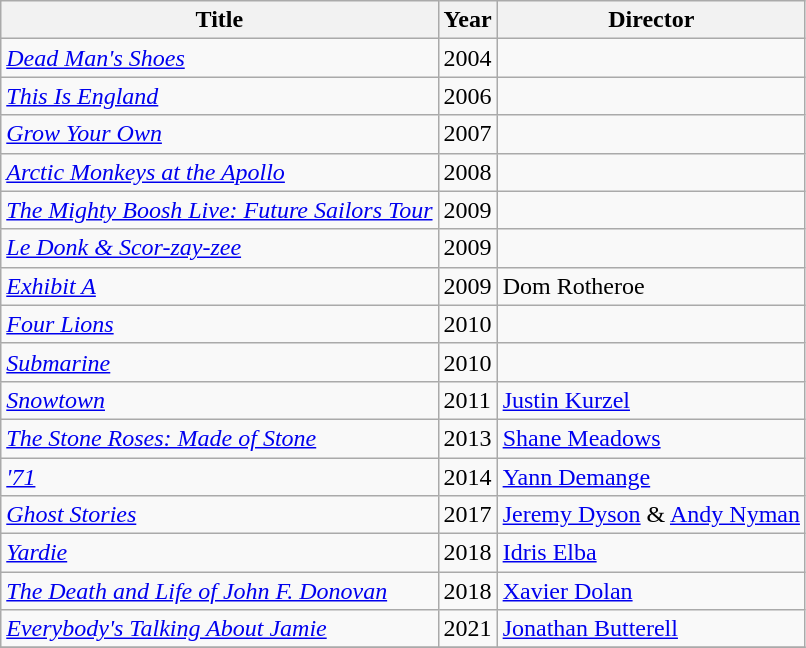<table class="wikitable">
<tr>
<th>Title</th>
<th>Year</th>
<th>Director</th>
</tr>
<tr>
<td><em><a href='#'>Dead Man's Shoes</a></em></td>
<td>2004</td>
<td></td>
</tr>
<tr>
<td><em><a href='#'>This Is England</a></em></td>
<td>2006</td>
<td></td>
</tr>
<tr>
<td><em><a href='#'>Grow Your Own</a></em></td>
<td>2007</td>
<td></td>
</tr>
<tr>
<td><em><a href='#'>Arctic Monkeys at the Apollo</a></em></td>
<td>2008</td>
<td></td>
</tr>
<tr>
<td><em><a href='#'>The Mighty Boosh Live: Future Sailors Tour</a></em></td>
<td>2009</td>
<td></td>
</tr>
<tr>
<td><em><a href='#'>Le Donk & Scor-zay-zee</a></em></td>
<td>2009</td>
<td></td>
</tr>
<tr>
<td><em><a href='#'>Exhibit A</a></em></td>
<td>2009</td>
<td>Dom Rotheroe</td>
</tr>
<tr>
<td><em><a href='#'>Four Lions</a></em></td>
<td>2010</td>
<td></td>
</tr>
<tr>
<td><em><a href='#'>Submarine</a></em></td>
<td>2010</td>
<td></td>
</tr>
<tr>
<td><em><a href='#'>Snowtown</a></em></td>
<td>2011</td>
<td><a href='#'>Justin Kurzel</a></td>
</tr>
<tr>
<td><em><a href='#'>The Stone Roses: Made of Stone</a></em></td>
<td>2013</td>
<td><a href='#'>Shane Meadows</a></td>
</tr>
<tr>
<td><em><a href='#'>'71</a></em></td>
<td>2014</td>
<td><a href='#'>Yann Demange</a></td>
</tr>
<tr>
<td><em><a href='#'>Ghost Stories</a></em></td>
<td>2017</td>
<td><a href='#'>Jeremy Dyson</a> & <a href='#'>Andy Nyman</a></td>
</tr>
<tr>
<td><em><a href='#'>Yardie</a></em></td>
<td>2018</td>
<td><a href='#'>Idris Elba</a></td>
</tr>
<tr>
<td><em><a href='#'>The Death and Life of John F. Donovan</a></em></td>
<td>2018</td>
<td><a href='#'>Xavier Dolan</a></td>
</tr>
<tr>
<td><em><a href='#'>Everybody's Talking About Jamie</a></em></td>
<td>2021</td>
<td><a href='#'>Jonathan Butterell</a></td>
</tr>
<tr>
</tr>
</table>
